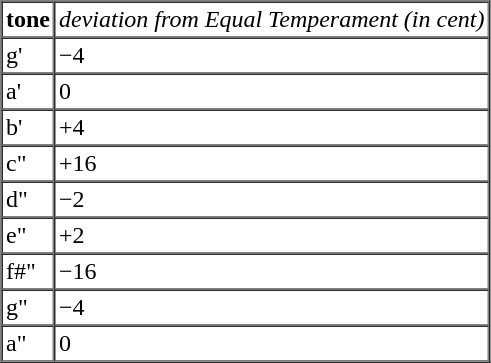<table cellpadding="2" cellspacing="0" border="1">
<tr>
<td align="left"><strong>tone</strong></td>
<td align="left"><em>deviation from Equal Temperament (in cent)</em></td>
</tr>
<tr>
<td>g'</td>
<td>−4</td>
</tr>
<tr>
<td>a'</td>
<td>0</td>
</tr>
<tr>
<td>b'</td>
<td>+4</td>
</tr>
<tr>
<td>c"</td>
<td>+16</td>
</tr>
<tr>
<td>d"</td>
<td>−2</td>
</tr>
<tr>
<td>e"</td>
<td>+2</td>
</tr>
<tr>
<td>f#"</td>
<td>−16</td>
</tr>
<tr>
<td>g"</td>
<td>−4</td>
</tr>
<tr>
<td>a"</td>
<td>0</td>
</tr>
<tr>
</tr>
</table>
